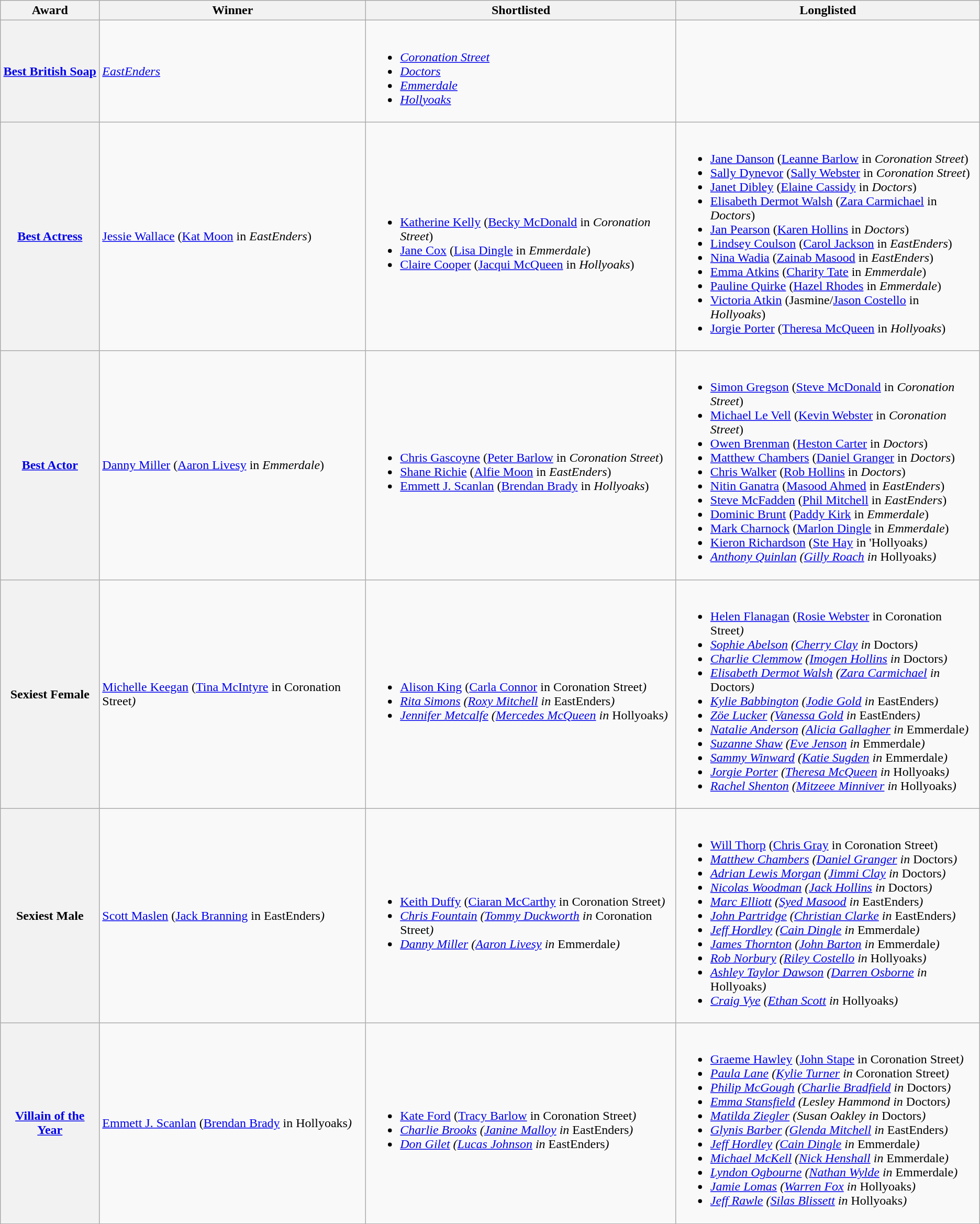<table class="wikitable">
<tr>
<th>Award</th>
<th>Winner</th>
<th>Shortlisted</th>
<th>Longlisted</th>
</tr>
<tr>
<th scope="row"><a href='#'>Best British Soap</a></th>
<td><em><a href='#'>EastEnders</a></em></td>
<td><br><ul><li><em><a href='#'>Coronation Street</a></em></li><li><em><a href='#'>Doctors</a></em></li><li><em><a href='#'>Emmerdale</a></em></li><li><em><a href='#'>Hollyoaks</a></em></li></ul></td>
<td></td>
</tr>
<tr>
<th scope="row"><a href='#'>Best Actress</a></th>
<td><a href='#'>Jessie Wallace</a> (<a href='#'>Kat Moon</a> in <em>EastEnders</em>)</td>
<td><br><ul><li><a href='#'>Katherine Kelly</a> (<a href='#'>Becky McDonald</a> in <em>Coronation Street</em>)</li><li><a href='#'>Jane Cox</a> (<a href='#'>Lisa Dingle</a> in <em>Emmerdale</em>)</li><li><a href='#'>Claire Cooper</a> (<a href='#'>Jacqui McQueen</a> in <em>Hollyoaks</em>)</li></ul></td>
<td><br><ul><li><a href='#'>Jane Danson</a> (<a href='#'>Leanne Barlow</a> in <em>Coronation Street</em>)</li><li><a href='#'>Sally Dynevor</a> (<a href='#'>Sally Webster</a> in <em>Coronation Street</em>)</li><li><a href='#'>Janet Dibley</a> (<a href='#'>Elaine Cassidy</a> in <em>Doctors</em>)</li><li><a href='#'>Elisabeth Dermot Walsh</a> (<a href='#'>Zara Carmichael</a> in <em>Doctors</em>)</li><li><a href='#'>Jan Pearson</a> (<a href='#'>Karen Hollins</a> in <em>Doctors</em>)</li><li><a href='#'>Lindsey Coulson</a> (<a href='#'>Carol Jackson</a> in <em>EastEnders</em>)</li><li><a href='#'>Nina Wadia</a> (<a href='#'>Zainab Masood</a> in <em>EastEnders</em>)</li><li><a href='#'>Emma Atkins</a> (<a href='#'>Charity Tate</a> in <em>Emmerdale</em>)</li><li><a href='#'>Pauline Quirke</a> (<a href='#'>Hazel Rhodes</a> in <em>Emmerdale</em>)</li><li><a href='#'>Victoria Atkin</a> (Jasmine/<a href='#'>Jason Costello</a> in  <em>Hollyoaks</em>)</li><li><a href='#'>Jorgie Porter</a> (<a href='#'>Theresa McQueen</a> in <em>Hollyoaks</em>)</li></ul></td>
</tr>
<tr>
<th scope="row"><a href='#'>Best Actor</a></th>
<td><a href='#'>Danny Miller</a> (<a href='#'>Aaron Livesy</a> in <em>Emmerdale</em>)</td>
<td><br><ul><li><a href='#'>Chris Gascoyne</a> (<a href='#'>Peter Barlow</a> in <em>Coronation Street</em>)</li><li><a href='#'>Shane Richie</a> (<a href='#'>Alfie Moon</a> in <em>EastEnders</em>)</li><li><a href='#'>Emmett J. Scanlan</a> (<a href='#'>Brendan Brady</a> in <em>Hollyoaks</em>)</li></ul></td>
<td><br><ul><li><a href='#'>Simon Gregson</a> (<a href='#'>Steve McDonald</a> in <em>Coronation Street</em>)</li><li><a href='#'>Michael Le Vell</a> (<a href='#'>Kevin Webster</a> in <em>Coronation Street</em>)</li><li><a href='#'>Owen Brenman</a> (<a href='#'>Heston Carter</a> in <em>Doctors</em>)</li><li><a href='#'>Matthew Chambers</a> (<a href='#'>Daniel Granger</a> in <em>Doctors</em>)</li><li><a href='#'>Chris Walker</a> (<a href='#'>Rob Hollins</a> in <em>Doctors</em>)</li><li><a href='#'>Nitin Ganatra</a> (<a href='#'>Masood Ahmed</a> in <em>EastEnders</em>)</li><li><a href='#'>Steve McFadden</a> (<a href='#'>Phil Mitchell</a> in <em>EastEnders</em>)</li><li><a href='#'>Dominic Brunt</a> (<a href='#'>Paddy Kirk</a> in <em>Emmerdale</em>)</li><li><a href='#'>Mark Charnock</a> (<a href='#'>Marlon Dingle</a> in <em>Emmerdale</em>)</li><li><a href='#'>Kieron Richardson</a> (<a href='#'>Ste Hay</a> in 'Hollyoaks<em>)</li><li><a href='#'>Anthony Quinlan</a> (<a href='#'>Gilly Roach</a> in </em>Hollyoaks<em>)</li></ul></td>
</tr>
<tr>
<th scope="row">Sexiest Female</th>
<td><a href='#'>Michelle Keegan</a> (<a href='#'>Tina McIntyre</a> in </em>Coronation Street<em>)</td>
<td><br><ul><li><a href='#'>Alison King</a> (<a href='#'>Carla Connor</a> in </em>Coronation Street<em>)</li><li><a href='#'>Rita Simons</a> (<a href='#'>Roxy Mitchell</a> in </em>EastEnders<em>)</li><li><a href='#'>Jennifer Metcalfe</a> (<a href='#'>Mercedes McQueen</a> in </em>Hollyoaks<em>)</li></ul></td>
<td><br><ul><li><a href='#'>Helen Flanagan</a> (<a href='#'>Rosie Webster</a> in </em>Coronation Street<em>)</li><li><a href='#'>Sophie Abelson</a> (<a href='#'>Cherry Clay</a> in </em>Doctors<em>)</li><li><a href='#'>Charlie Clemmow</a> (<a href='#'>Imogen Hollins</a> in </em>Doctors<em>)</li><li><a href='#'>Elisabeth Dermot Walsh</a> (<a href='#'>Zara Carmichael</a> in </em>Doctors<em>)</li><li><a href='#'>Kylie Babbington</a> (<a href='#'>Jodie Gold</a> in </em>EastEnders<em>)</li><li><a href='#'>Zöe Lucker</a> (<a href='#'>Vanessa Gold</a> in </em>EastEnders<em>)</li><li><a href='#'>Natalie Anderson</a> (<a href='#'>Alicia Gallagher</a> in </em>Emmerdale<em>)</li><li><a href='#'>Suzanne Shaw</a> (<a href='#'>Eve Jenson</a> in </em>Emmerdale<em>)</li><li><a href='#'>Sammy Winward</a> (<a href='#'>Katie Sugden</a> in </em>Emmerdale<em>)</li><li><a href='#'>Jorgie Porter</a> (<a href='#'>Theresa McQueen</a> in </em>Hollyoaks<em>)</li><li><a href='#'>Rachel Shenton</a> (<a href='#'>Mitzeee Minniver</a> in </em>Hollyoaks<em>)</li></ul></td>
</tr>
<tr>
<th scope="row">Sexiest Male</th>
<td><a href='#'>Scott Maslen</a> (<a href='#'>Jack Branning</a> in </em>EastEnders<em>)</td>
<td><br><ul><li><a href='#'>Keith Duffy</a> (<a href='#'>Ciaran McCarthy</a> in </em>Coronation Street<em>)</li><li><a href='#'>Chris Fountain</a> (<a href='#'>Tommy Duckworth</a> in </em>Coronation Street<em>)</li><li><a href='#'>Danny Miller</a> (<a href='#'>Aaron Livesy</a> in </em>Emmerdale<em>)</li></ul></td>
<td><br><ul><li><a href='#'>Will Thorp</a> (<a href='#'>Chris Gray</a> in </em>Coronation Street)<em></li><li><a href='#'>Matthew Chambers</a> (<a href='#'>Daniel Granger</a> in </em>Doctors<em>)</li><li><a href='#'>Adrian Lewis Morgan</a> (<a href='#'>Jimmi Clay</a> in </em>Doctors<em>)</li><li><a href='#'>Nicolas Woodman</a> (<a href='#'>Jack Hollins</a> in </em>Doctors<em>)</li><li><a href='#'>Marc Elliott</a> (<a href='#'>Syed Masood</a> in </em>EastEnders<em>)</li><li><a href='#'>John Partridge</a> (<a href='#'>Christian Clarke</a> in </em>EastEnders<em>)</li><li><a href='#'>Jeff Hordley</a> (<a href='#'>Cain Dingle</a> in </em>Emmerdale<em>)</li><li><a href='#'>James Thornton</a> (<a href='#'>John Barton</a> in </em>Emmerdale<em>)</li><li><a href='#'>Rob Norbury</a> (<a href='#'>Riley Costello</a> in </em>Hollyoaks<em>)</li><li><a href='#'>Ashley Taylor Dawson</a> (<a href='#'>Darren Osborne</a> in </em>Hollyoaks<em>)</li><li><a href='#'>Craig Vye</a> (<a href='#'>Ethan Scott</a> in </em>Hollyoaks<em>)</li></ul></td>
</tr>
<tr>
<th scope="row"><a href='#'>Villain of the Year</a></th>
<td><a href='#'>Emmett J. Scanlan</a> (<a href='#'>Brendan Brady</a> in </em>Hollyoaks<em>)</td>
<td><br><ul><li><a href='#'>Kate Ford</a> (<a href='#'>Tracy Barlow</a> in </em>Coronation Street<em>)</li><li><a href='#'>Charlie Brooks</a> (<a href='#'>Janine Malloy</a> in </em>EastEnders<em>)</li><li><a href='#'>Don Gilet</a> (<a href='#'>Lucas Johnson</a> in </em>EastEnders<em>)</li></ul></td>
<td><br><ul><li><a href='#'>Graeme Hawley</a> (<a href='#'>John Stape</a> in </em>Coronation Street<em>)</li><li><a href='#'>Paula Lane</a> (<a href='#'>Kylie Turner</a> in </em>Coronation Street<em>)</li><li><a href='#'>Philip McGough</a> (<a href='#'>Charlie Bradfield</a> in </em>Doctors<em>)</li><li><a href='#'>Emma Stansfield</a> (Lesley Hammond in </em>Doctors<em>)</li><li><a href='#'>Matilda Ziegler</a> (Susan Oakley in </em>Doctors<em>)</li><li><a href='#'>Glynis Barber</a> (<a href='#'>Glenda Mitchell</a> in </em>EastEnders<em>)</li><li><a href='#'>Jeff Hordley</a> (<a href='#'>Cain Dingle</a> in </em>Emmerdale<em>)</li><li><a href='#'>Michael McKell</a> (<a href='#'>Nick Henshall</a> in </em>Emmerdale<em>)</li><li><a href='#'>Lyndon Ogbourne</a> (<a href='#'>Nathan Wylde</a> in </em>Emmerdale<em>)</li><li><a href='#'>Jamie Lomas</a> (<a href='#'>Warren Fox</a> in </em>Hollyoaks<em>)</li><li><a href='#'>Jeff Rawle</a> (<a href='#'>Silas Blissett</a> in </em>Hollyoaks<em>)</li></ul></td>
</tr>
</table>
